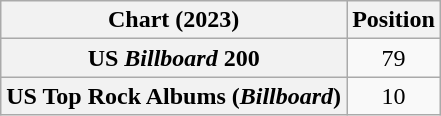<table class="wikitable plainrowheaders" style="text-align:center">
<tr>
<th scope="col">Chart (2023)</th>
<th scope="col">Position</th>
</tr>
<tr>
<th scope="row">US <em>Billboard</em> 200</th>
<td>79</td>
</tr>
<tr>
<th scope="row">US Top Rock Albums (<em>Billboard</em>)</th>
<td>10</td>
</tr>
</table>
